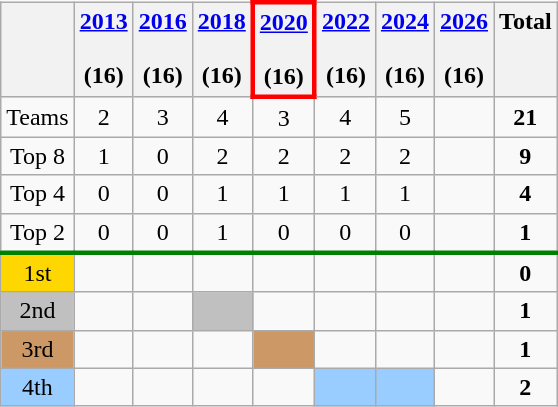<table class="wikitable" style="text-align: center">
<tr valign=top>
<th></th>
<th><a href='#'>2013</a><br> <br> (16)</th>
<th><a href='#'>2016</a><br> <br> (16)</th>
<th><a href='#'>2018</a><br> <br> (16)</th>
<th style="border:3px solid red"><a href='#'>2020</a><br> <br> (16)</th>
<th><a href='#'>2022</a><br> <br> (16)</th>
<th><a href='#'>2024</a><br> <br> (16)</th>
<th><a href='#'>2026</a><br> <br> (16)</th>
<th>Total</th>
</tr>
<tr>
<td>Teams</td>
<td>2</td>
<td>3</td>
<td>4</td>
<td>3</td>
<td>4</td>
<td>5</td>
<td></td>
<td><strong>21</strong></td>
</tr>
<tr>
<td>Top 8</td>
<td>1</td>
<td>0</td>
<td>2</td>
<td>2</td>
<td>2</td>
<td>2</td>
<td></td>
<td><strong>9</strong></td>
</tr>
<tr>
<td>Top 4</td>
<td>0</td>
<td>0</td>
<td>1</td>
<td>1</td>
<td>1</td>
<td>1</td>
<td></td>
<td><strong>4</strong></td>
</tr>
<tr>
<td>Top 2</td>
<td>0</td>
<td>0</td>
<td>1</td>
<td>0</td>
<td>0</td>
<td>0</td>
<td></td>
<td><strong>1</strong></td>
</tr>
<tr style="border-top:3px solid green;">
<td bgcolor=gold>1st</td>
<td></td>
<td></td>
<td></td>
<td></td>
<td></td>
<td></td>
<td></td>
<td><strong>0</strong></td>
</tr>
<tr>
<td bgcolor=silver>2nd</td>
<td></td>
<td></td>
<td bgcolor=silver></td>
<td></td>
<td></td>
<td></td>
<td></td>
<td><strong>1</strong></td>
</tr>
<tr>
<td bgcolor=#cc9966>3rd</td>
<td></td>
<td></td>
<td></td>
<td bgcolor=#cc9966></td>
<td></td>
<td></td>
<td></td>
<td><strong>1</strong></td>
</tr>
<tr>
<td bgcolor=#9acdff>4th</td>
<td></td>
<td></td>
<td></td>
<td></td>
<td bgcolor=#9acdff></td>
<td bgcolor=#9acdff></td>
<td></td>
<td><strong>2</strong></td>
</tr>
</table>
